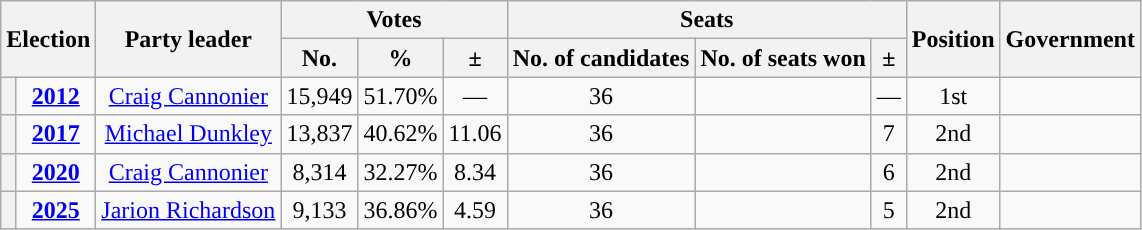<table class="wikitable" style="text-align:center">
<tr>
<th colspan="2" rowspan="2">Election</th>
<th rowspan="2">Party leader</th>
<th colspan="3">Votes</th>
<th colspan="3">Seats</th>
<th rowspan="2">Position</th>
<th rowspan="2">Government</th>
</tr>
<tr>
<th>No.</th>
<th>%</th>
<th>±</th>
<th>No. of candidates</th>
<th>No. of seats won</th>
<th>±</th>
</tr>
<tr>
<th style="background-color: "></th>
<td><strong><a href='#'>2012</a></strong></td>
<td><a href='#'>Craig Cannonier</a></td>
<td>15,949</td>
<td>51.70%</td>
<td>—</td>
<td>36</td>
<td></td>
<td>—</td>
<td>1st</td>
<td></td>
</tr>
<tr>
<th style="background-color: "></th>
<td><strong><a href='#'>2017</a></strong></td>
<td><a href='#'>Michael Dunkley</a></td>
<td>13,837</td>
<td>40.62%</td>
<td> 11.06</td>
<td>36</td>
<td></td>
<td> 7</td>
<td> 2nd</td>
<td></td>
</tr>
<tr>
<th style="background-color: "></th>
<td><strong><a href='#'>2020</a></strong></td>
<td><a href='#'>Craig Cannonier</a></td>
<td>8,314</td>
<td>32.27%</td>
<td> 8.34</td>
<td>36</td>
<td></td>
<td> 6</td>
<td> 2nd</td>
<td></td>
</tr>
<tr>
<th style="background-color: "></th>
<td><strong><a href='#'>2025</a></strong></td>
<td><a href='#'>Jarion Richardson</a></td>
<td>9,133</td>
<td>36.86%</td>
<td>4.59</td>
<td>36</td>
<td></td>
<td>5</td>
<td> 2nd</td>
<td></td>
</tr>
</table>
